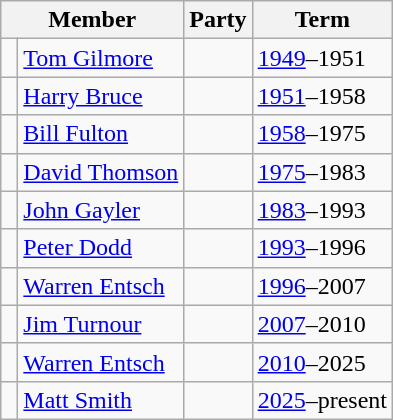<table class="wikitable">
<tr>
<th colspan="2">Member</th>
<th>Party</th>
<th>Term</th>
</tr>
<tr>
<td> </td>
<td><a href='#'>Tom Gilmore</a></td>
<td></td>
<td><a href='#'>1949</a>–1951</td>
</tr>
<tr>
<td> </td>
<td><a href='#'>Harry Bruce</a></td>
<td></td>
<td><a href='#'>1951</a>–1958</td>
</tr>
<tr>
<td> </td>
<td><a href='#'>Bill Fulton</a></td>
<td></td>
<td><a href='#'>1958</a>–1975</td>
</tr>
<tr>
<td> </td>
<td><a href='#'>David Thomson</a></td>
<td></td>
<td><a href='#'>1975</a>–1983</td>
</tr>
<tr>
<td> </td>
<td><a href='#'>John Gayler</a></td>
<td></td>
<td><a href='#'>1983</a>–1993</td>
</tr>
<tr>
<td> </td>
<td><a href='#'>Peter Dodd</a></td>
<td></td>
<td><a href='#'>1993</a>–1996</td>
</tr>
<tr>
<td> </td>
<td><a href='#'>Warren Entsch</a></td>
<td></td>
<td><a href='#'>1996</a>–2007</td>
</tr>
<tr>
<td> </td>
<td><a href='#'>Jim Turnour</a></td>
<td></td>
<td><a href='#'>2007</a>–2010</td>
</tr>
<tr>
<td> </td>
<td><a href='#'>Warren Entsch</a></td>
<td></td>
<td><a href='#'>2010</a>–2025</td>
</tr>
<tr>
<td> </td>
<td><a href='#'>Matt Smith</a></td>
<td></td>
<td><a href='#'>2025</a>–present</td>
</tr>
</table>
